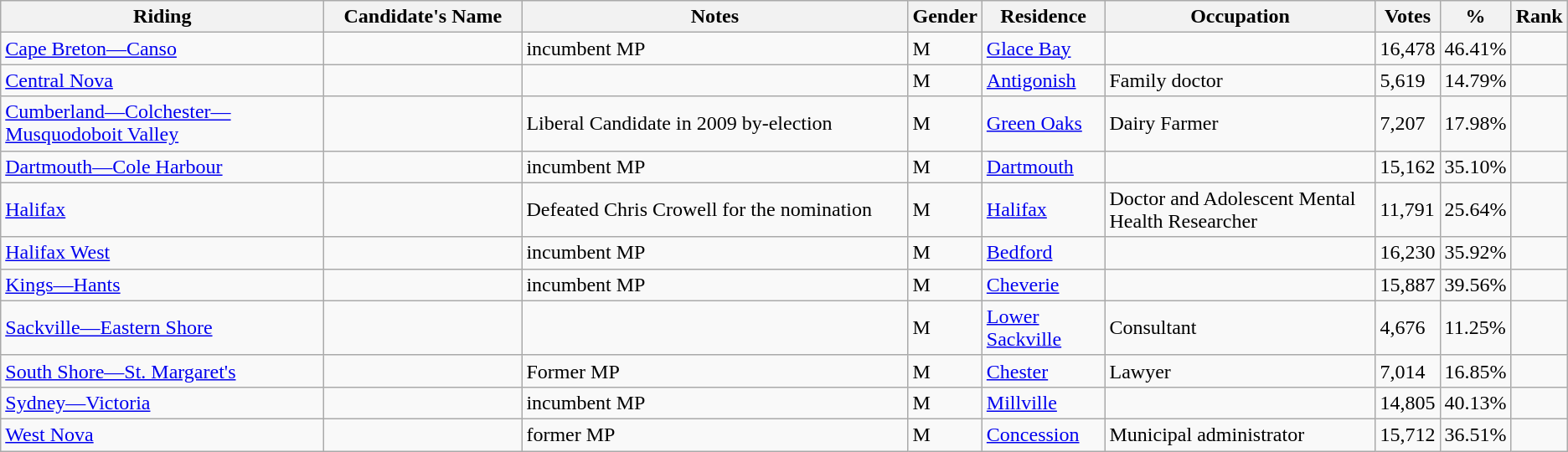<table class="wikitable sortable">
<tr>
<th style="width:250px;">Riding<br></th>
<th style="width:150px;">Candidate's Name</th>
<th style="width:300px;">Notes</th>
<th>Gender</th>
<th>Residence</th>
<th>Occupation</th>
<th>Votes</th>
<th>%</th>
<th>Rank</th>
</tr>
<tr>
<td><a href='#'>Cape Breton—Canso</a></td>
<td></td>
<td>incumbent MP</td>
<td>M</td>
<td><a href='#'>Glace Bay</a></td>
<td></td>
<td>16,478</td>
<td>46.41%</td>
<td></td>
</tr>
<tr>
<td><a href='#'>Central Nova</a></td>
<td></td>
<td></td>
<td>M</td>
<td><a href='#'>Antigonish</a></td>
<td>Family doctor</td>
<td>5,619</td>
<td>14.79%</td>
<td></td>
</tr>
<tr>
<td><a href='#'>Cumberland—Colchester—Musquodoboit Valley</a></td>
<td></td>
<td>Liberal Candidate in 2009 by-election</td>
<td>M</td>
<td><a href='#'>Green Oaks</a></td>
<td>Dairy Farmer </td>
<td>7,207</td>
<td>17.98%</td>
<td></td>
</tr>
<tr>
<td><a href='#'>Dartmouth—Cole Harbour</a></td>
<td></td>
<td>incumbent MP</td>
<td>M</td>
<td><a href='#'>Dartmouth</a></td>
<td></td>
<td>15,162</td>
<td>35.10%</td>
<td></td>
</tr>
<tr>
<td><a href='#'>Halifax</a></td>
<td></td>
<td>Defeated Chris Crowell for the nomination</td>
<td>M</td>
<td><a href='#'>Halifax</a></td>
<td>Doctor and Adolescent Mental Health Researcher</td>
<td>11,791</td>
<td>25.64%</td>
<td></td>
</tr>
<tr>
<td><a href='#'>Halifax West</a></td>
<td></td>
<td>incumbent MP</td>
<td>M</td>
<td><a href='#'>Bedford</a></td>
<td></td>
<td>16,230</td>
<td>35.92%</td>
<td></td>
</tr>
<tr>
<td><a href='#'>Kings—Hants</a></td>
<td></td>
<td>incumbent MP</td>
<td>M</td>
<td><a href='#'>Cheverie</a></td>
<td></td>
<td>15,887</td>
<td>39.56%</td>
<td></td>
</tr>
<tr>
<td><a href='#'>Sackville—Eastern Shore</a></td>
<td></td>
<td></td>
<td>M</td>
<td><a href='#'>Lower Sackville</a></td>
<td>Consultant</td>
<td>4,676</td>
<td>11.25%</td>
<td></td>
</tr>
<tr>
<td><a href='#'>South Shore—St. Margaret's</a></td>
<td></td>
<td>Former MP </td>
<td>M</td>
<td><a href='#'>Chester</a></td>
<td>Lawyer</td>
<td>7,014</td>
<td>16.85%</td>
<td></td>
</tr>
<tr>
<td><a href='#'>Sydney—Victoria</a></td>
<td></td>
<td>incumbent MP</td>
<td>M</td>
<td><a href='#'>Millville</a></td>
<td></td>
<td>14,805</td>
<td>40.13%</td>
<td></td>
</tr>
<tr>
<td><a href='#'>West Nova</a></td>
<td></td>
<td>former MP</td>
<td>M</td>
<td><a href='#'>Concession</a></td>
<td>Municipal administrator</td>
<td>15,712</td>
<td>36.51%</td>
<td></td>
</tr>
</table>
